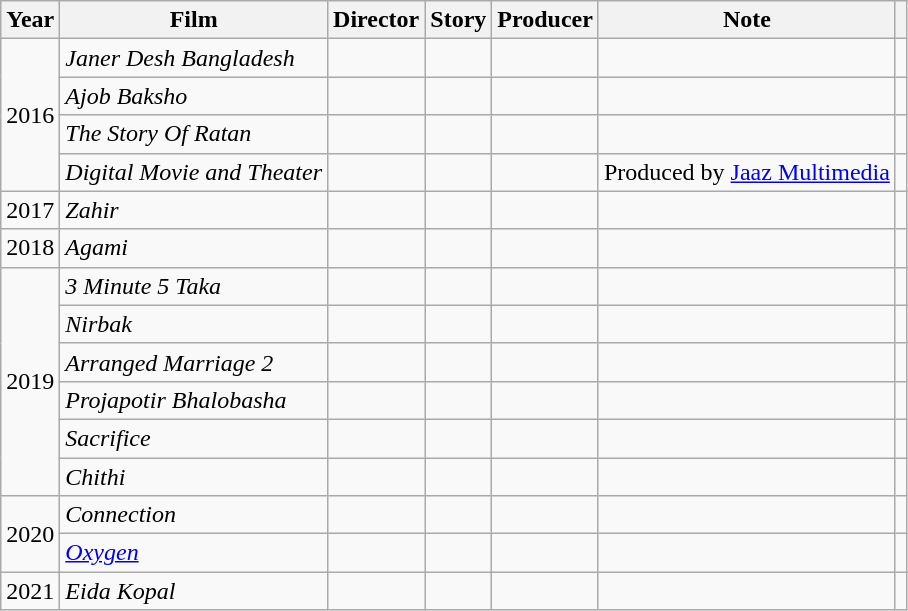<table class="wikitable">
<tr>
<th>Year</th>
<th>Film</th>
<th>Director</th>
<th>Story</th>
<th>Producer</th>
<th>Note</th>
<th></th>
</tr>
<tr>
<td rowspan="4">2016</td>
<td><em>Janer Desh Bangladesh</em></td>
<td></td>
<td></td>
<td></td>
<td></td>
<td></td>
</tr>
<tr>
<td><em>Ajob Baksho</em></td>
<td></td>
<td></td>
<td></td>
<td></td>
<td></td>
</tr>
<tr>
<td><em>The Story Of Ratan</em></td>
<td></td>
<td></td>
<td></td>
<td></td>
<td></td>
</tr>
<tr>
<td><em>Digital Movie and Theater</em></td>
<td></td>
<td></td>
<td></td>
<td>Produced by <a href='#'>Jaaz Multimedia</a></td>
<td></td>
</tr>
<tr>
<td>2017</td>
<td><em>Zahir</em></td>
<td></td>
<td></td>
<td></td>
<td></td>
<td></td>
</tr>
<tr>
<td>2018</td>
<td><em>Agami</em></td>
<td></td>
<td></td>
<td></td>
<td></td>
<td></td>
</tr>
<tr>
<td rowspan="6">2019</td>
<td><em>3 Minute 5 Taka</em></td>
<td></td>
<td></td>
<td></td>
<td></td>
<td></td>
</tr>
<tr>
<td><em>Nirbak</em></td>
<td></td>
<td></td>
<td></td>
<td></td>
<td></td>
</tr>
<tr>
<td><em>Arranged Marriage 2</em></td>
<td></td>
<td></td>
<td></td>
<td></td>
<td></td>
</tr>
<tr>
<td><em>Projapotir Bhalobasha</em></td>
<td></td>
<td></td>
<td></td>
<td></td>
<td></td>
</tr>
<tr>
<td><em>Sacrifice</em></td>
<td></td>
<td></td>
<td></td>
<td></td>
<td></td>
</tr>
<tr>
<td><em>Chithi</em></td>
<td></td>
<td></td>
<td></td>
<td></td>
<td></td>
</tr>
<tr>
<td rowspan="2">2020</td>
<td><em>Connection</em></td>
<td></td>
<td></td>
<td></td>
<td></td>
<td></td>
</tr>
<tr>
<td><em><a href='#'>Oxygen</a></em></td>
<td></td>
<td></td>
<td></td>
<td></td>
<td></td>
</tr>
<tr>
<td>2021</td>
<td><em>Eida Kopal</em></td>
<td></td>
<td></td>
<td></td>
<td></td>
<td></td>
</tr>
</table>
